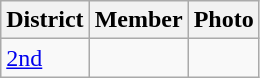<table class="wikitable sortable">
<tr>
<th>District</th>
<th>Member</th>
<th>Photo</th>
</tr>
<tr>
<td><a href='#'>2nd</a></td>
<td></td>
<td></td>
</tr>
</table>
